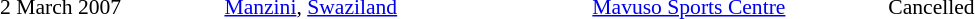<table cellpadding="2" style="border: 0px solid darkgray; font-size:90%">
<tr>
<th width="150"></th>
<th width="250"></th>
<th width="200"></th>
<th width="700"></th>
</tr>
<tr border="0">
<td>2 March 2007</td>
<td><a href='#'>Manzini</a>, <a href='#'>Swaziland</a></td>
<td><a href='#'>Mavuso Sports Centre</a></td>
<td>Cancelled</td>
</tr>
<tr>
</tr>
</table>
